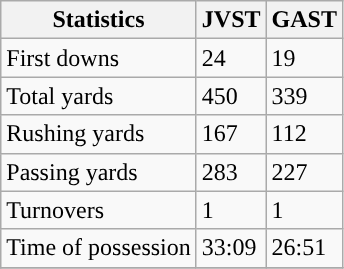<table class="wikitable" style="float: left;">
<tr>
<th>Statistics</th>
<th>JVST</th>
<th>GAST</th>
</tr>
<tr>
<td>First downs</td>
<td>24</td>
<td>19</td>
</tr>
<tr>
<td>Total yards</td>
<td>450</td>
<td>339</td>
</tr>
<tr>
<td>Rushing yards</td>
<td>167</td>
<td>112</td>
</tr>
<tr>
<td>Passing yards</td>
<td>283</td>
<td>227</td>
</tr>
<tr>
<td>Turnovers</td>
<td>1</td>
<td>1</td>
</tr>
<tr>
<td>Time of possession</td>
<td>33:09</td>
<td>26:51</td>
</tr>
<tr>
</tr>
</table>
